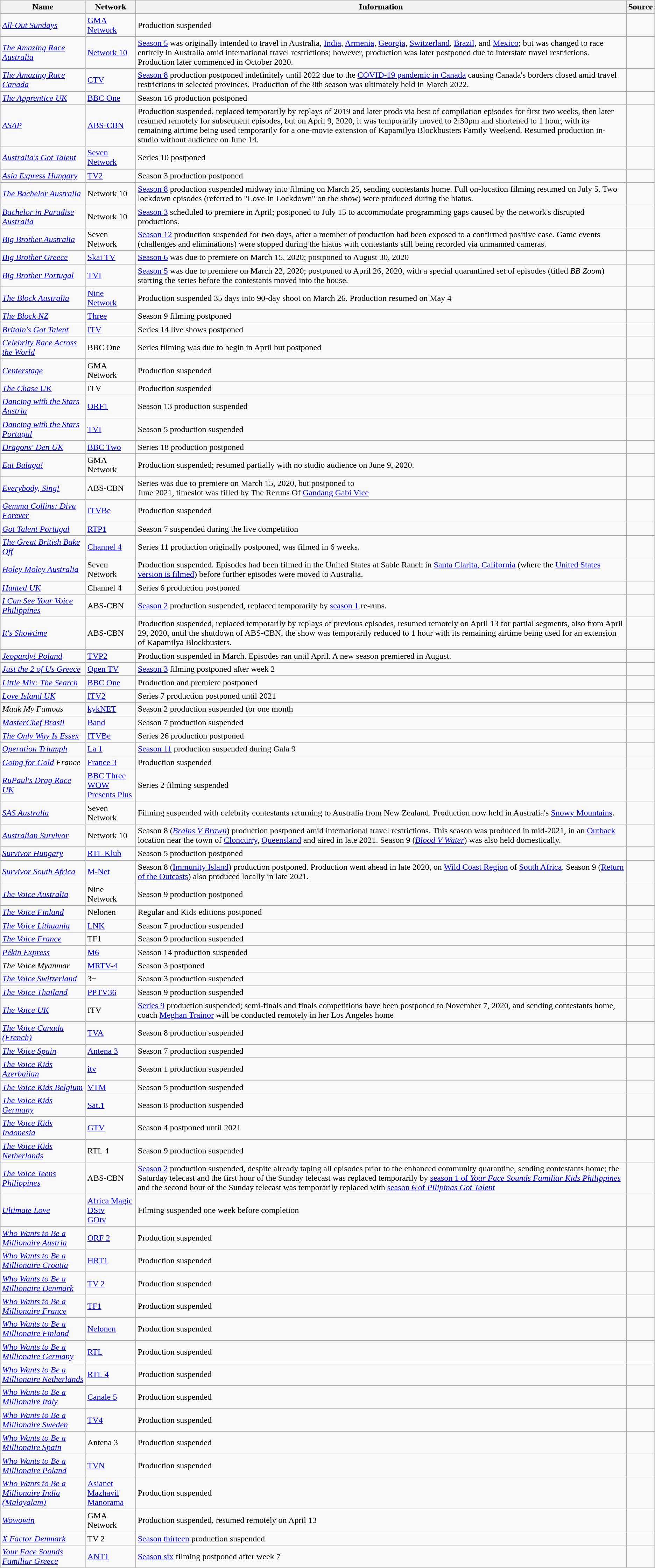<table class="wikitable sortable">
<tr>
<th>Name</th>
<th>Network</th>
<th>Information</th>
<th>Source</th>
</tr>
<tr>
<td><em><a href='#'>All-Out Sundays</a></em></td>
<td><a href='#'>GMA Network</a></td>
<td>Production suspended</td>
<td></td>
</tr>
<tr>
<td><em><a href='#'>The Amazing Race Australia</a></em></td>
<td><a href='#'>Network 10</a></td>
<td><a href='#'>Season 5</a> was originally intended to travel in Australia, <a href='#'>India</a>, <a href='#'>Armenia</a>, <a href='#'>Georgia</a>, <a href='#'>Switzerland</a>, <a href='#'>Brazil</a>, and <a href='#'>Mexico</a>; but was changed to race entirely in Australia amid international travel restrictions; however, production was later postponed due to interstate travel restrictions. Production later commenced in October 2020.</td>
<td></td>
</tr>
<tr>
<td><em><a href='#'>The Amazing Race Canada</a></em></td>
<td><a href='#'>CTV</a></td>
<td><a href='#'>Season 8</a> production postponed indefinitely until 2022 due to the <a href='#'>COVID-19 pandemic in Canada</a> causing Canada's borders closed amid travel restrictions in selected provinces. Production of the 8th season was ultimately held in March 2022.</td>
<td></td>
</tr>
<tr>
<td><em><a href='#'>The Apprentice UK</a></em></td>
<td><a href='#'>BBC One</a></td>
<td>Season 16 production postponed</td>
<td></td>
</tr>
<tr>
<td><em><a href='#'>ASAP</a></em></td>
<td><a href='#'>ABS-CBN</a></td>
<td>Production suspended, replaced temporarily by replays of 2019 and later prods via best of compilation episodes for first two weeks, then later resumed remotely for subsequent episodes, but on April 9, 2020, it was temporarily moved to 2:30pm and shortened to 1 hour, with its remaining airtime being used temporarily for a one-movie extension of Kapamilya Blockbusters Family Weekend. Resumed production in-studio without audience on June 14.</td>
<td></td>
</tr>
<tr>
<td><em><a href='#'>Australia's Got Talent</a></em></td>
<td><a href='#'>Seven Network</a></td>
<td>Series 10 postponed</td>
<td></td>
</tr>
<tr>
<td><em><a href='#'>Asia Express Hungary</a></em></td>
<td><a href='#'>TV2</a></td>
<td>Season 3 production postponed</td>
<td></td>
</tr>
<tr>
<td><em><a href='#'>The Bachelor Australia</a></em></td>
<td>Network 10</td>
<td><a href='#'>Season 8</a> production suspended midway into filming on March 25, sending contestants home. Full on-location filming resumed on July 5. Two lockdown episodes (referred to "Love In Lockdown" on the show) were produced during the hiatus.</td>
<td></td>
</tr>
<tr>
<td><em><a href='#'>Bachelor in Paradise Australia</a></em></td>
<td>Network 10</td>
<td><a href='#'>Season 3</a> scheduled to premiere in April; postponed to July 15 to accommodate programming gaps caused by the network's disrupted productions.</td>
<td></td>
</tr>
<tr>
<td><em><a href='#'>Big Brother Australia</a></em></td>
<td>Seven Network</td>
<td><a href='#'>Season 12</a> production suspended for two days, after a member of production had been exposed to a confirmed positive case. Game events (challenges and eliminations) were stopped during the hiatus with contestants still being recorded via unmanned cameras.</td>
<td></td>
</tr>
<tr>
<td><em><a href='#'>Big Brother Greece</a></em></td>
<td><a href='#'>Skai TV</a></td>
<td><a href='#'>Season 6</a> was due to premiere on March 15, 2020; postponed to August 30, 2020</td>
<td></td>
</tr>
<tr>
<td><em><a href='#'>Big Brother Portugal</a></em></td>
<td><a href='#'>TVI</a></td>
<td><a href='#'>Season 5</a> was due to premiere on March 22, 2020; postponed to April 26, 2020, with a special quarantined set of episodes (titled <em>BB Zoom</em>) starting the series before the contestants moved into the house.</td>
<td></td>
</tr>
<tr>
<td><em><a href='#'>The Block Australia</a></em></td>
<td><a href='#'>Nine Network</a></td>
<td>Production suspended 35 days into 90-day shoot on March 26.  Production resumed on May 4</td>
<td></td>
</tr>
<tr>
<td><em><a href='#'>The Block NZ</a></em></td>
<td><a href='#'>Three</a></td>
<td>Season 9 filming postponed</td>
<td></td>
</tr>
<tr>
<td><em><a href='#'>Britain's Got Talent</a></em></td>
<td><a href='#'>ITV</a></td>
<td>Series 14 live shows postponed</td>
<td></td>
</tr>
<tr>
<td><em><a href='#'>Celebrity Race Across the World</a></em></td>
<td>BBC One</td>
<td>Series filming was due to begin in April but postponed</td>
<td></td>
</tr>
<tr>
<td><em><a href='#'>Centerstage</a></em></td>
<td>GMA Network</td>
<td>Production suspended</td>
<td></td>
</tr>
<tr>
<td><em><a href='#'>The Chase UK</a></em></td>
<td>ITV</td>
<td>Production suspended</td>
<td></td>
</tr>
<tr>
<td><em><a href='#'>Dancing with the Stars Austria</a></em></td>
<td><a href='#'>ORF1</a></td>
<td>Season 13 production suspended</td>
<td></td>
</tr>
<tr>
<td><em><a href='#'>Dancing with the Stars Portugal</a></em></td>
<td><a href='#'>TVI</a></td>
<td>Season 5 production suspended</td>
<td></td>
</tr>
<tr>
<td><em><a href='#'>Dragons' Den UK</a></em></td>
<td><a href='#'>BBC Two</a></td>
<td>Series 18 production postponed</td>
<td></td>
</tr>
<tr>
<td><em><a href='#'>Eat Bulaga!</a></em></td>
<td>GMA Network</td>
<td>Production suspended; resumed partially with no studio audience on June 9, 2020.</td>
<td></td>
</tr>
<tr>
<td><em><a href='#'>Everybody, Sing!</a></em></td>
<td>ABS-CBN</td>
<td>Series was due to premiere on March 15, 2020, but postponed to<br>June 2021, timeslot was filled by The Reruns Of <a href='#'>Gandang Gabi Vice</a></td>
<td></td>
</tr>
<tr>
<td><em><a href='#'>Gemma Collins: Diva Forever</a></em></td>
<td><a href='#'>ITVBe</a></td>
<td>Production suspended</td>
<td></td>
</tr>
<tr>
<td><em><a href='#'>Got Talent Portugal</a></em></td>
<td><a href='#'>RTP1</a></td>
<td>Season 7 suspended during the live competition</td>
<td></td>
</tr>
<tr>
<td><em><a href='#'>The Great British Bake Off</a></em></td>
<td><a href='#'>Channel 4</a></td>
<td>Series 11 production originally postponed, was filmed in 6 weeks.</td>
<td></td>
</tr>
<tr>
<td><em><a href='#'>Holey Moley Australia</a></em></td>
<td>Seven Network</td>
<td>Production suspended. Episodes had been filmed in the United States at Sable Ranch in <a href='#'>Santa Clarita, California</a> (where the <a href='#'>United States version is filmed</a>) before further episodes were moved to Australia.</td>
<td></td>
</tr>
<tr>
<td><em><a href='#'>Hunted UK</a></em></td>
<td>Channel 4</td>
<td>Series 6 production postponed</td>
<td></td>
</tr>
<tr>
<td><em><a href='#'>I Can See Your Voice Philippines</a></em></td>
<td>ABS-CBN</td>
<td><a href='#'>Season 2</a> production suspended, replaced temporarily by <a href='#'>season 1</a> re-runs.</td>
<td></td>
</tr>
<tr>
<td><em><a href='#'>It's Showtime</a></em></td>
<td>ABS-CBN</td>
<td>Production suspended, replaced temporarily by replays of previous episodes, resumed remotely on April 13 for partial segments, also from April 29, 2020, until the shutdown of ABS-CBN, the show was temporarily reduced to 1 hour with its remaining airtime being used for an extension of Kapamilya Blockbusters.</td>
<td></td>
</tr>
<tr>
<td><em><a href='#'>Jeopardy! Poland</a></em></td>
<td><a href='#'>TVP2</a></td>
<td>Production suspended in March.  Episodes ran until April.  A new season premiered in August.</td>
<td></td>
</tr>
<tr>
<td><em><a href='#'>Just the 2 of Us Greece</a></em></td>
<td><a href='#'>Open TV</a></td>
<td><a href='#'>Season 3</a> filming postponed after week 2</td>
<td></td>
</tr>
<tr>
<td><em><a href='#'>Little Mix: The Search</a></em></td>
<td><a href='#'>BBC One</a></td>
<td>Production and premiere postponed</td>
<td></td>
</tr>
<tr>
<td><em><a href='#'>Love Island UK</a></em></td>
<td><a href='#'>ITV2</a></td>
<td>Series 7 production postponed until 2021</td>
<td></td>
</tr>
<tr>
<td><em>Maak My Famous</em></td>
<td><a href='#'>kykNET</a></td>
<td>Season 2 production suspended for one month</td>
<td></td>
</tr>
<tr>
<td><em><a href='#'>MasterChef Brasil</a></em></td>
<td><a href='#'>Band</a></td>
<td>Season 7 production suspended</td>
<td></td>
</tr>
<tr>
<td><em><a href='#'>The Only Way Is Essex</a></em></td>
<td><a href='#'>ITVBe</a></td>
<td>Series 26 production postponed</td>
<td></td>
</tr>
<tr>
<td><em><a href='#'>Operation Triumph</a></em></td>
<td><a href='#'>La 1</a></td>
<td><a href='#'>Season 11</a> production suspended during Gala 9</td>
<td></td>
</tr>
<tr>
<td><em><a href='#'>Going for Gold</a> France</em></td>
<td><a href='#'>France 3</a></td>
<td>Production suspended</td>
<td></td>
</tr>
<tr>
<td><em><a href='#'>RuPaul's Drag Race UK</a></em></td>
<td><a href='#'>BBC Three</a><br><a href='#'>WOW Presents Plus</a></td>
<td>Series 2 filming suspended</td>
<td></td>
</tr>
<tr>
<td><em><a href='#'>SAS Australia</a></em></td>
<td>Seven Network</td>
<td>Filming suspended with celebrity contestants returning to Australia from New Zealand. Production now held in Australia's <a href='#'>Snowy Mountains</a>.</td>
<td></td>
</tr>
<tr>
<td><em><a href='#'>Australian Survivor</a></em></td>
<td>Network 10</td>
<td>Season 8 (<em><a href='#'>Brains V Brawn</a></em>) production postponed amid international travel restrictions. This season was produced in mid-2021, in an <a href='#'>Outback</a> location near the town of <a href='#'>Cloncurry</a>, <a href='#'>Queensland</a> and aired in late 2021. Season 9 (<em><a href='#'>Blood V Water</a></em>) was also held domestically.</td>
<td></td>
</tr>
<tr>
<td><em><a href='#'>Survivor Hungary</a></em></td>
<td><a href='#'>RTL Klub</a></td>
<td>Season 5 production postponed</td>
<td></td>
</tr>
<tr>
<td><em><a href='#'>Survivor South Africa</a></em></td>
<td><a href='#'>M-Net</a></td>
<td>Season 8 (<a href='#'>Immunity Island</a>) production postponed. Production went ahead in late 2020, on <a href='#'>Wild Coast Region</a> of <a href='#'>South Africa</a>. Season 9  (<a href='#'>Return of the Outcasts</a>) also produced locally in late 2021.</td>
<td></td>
</tr>
<tr>
<td><em><a href='#'>The Voice Australia</a></em></td>
<td>Nine Network</td>
<td>Season 9 production postponed</td>
<td></td>
</tr>
<tr>
<td><em><a href='#'>The Voice Finland</a></em></td>
<td>Nelonen</td>
<td>Regular and Kids editions postponed</td>
<td></td>
</tr>
<tr>
<td><em><a href='#'>The Voice Lithuania</a></em></td>
<td><a href='#'>LNK</a></td>
<td>Season 7 production suspended</td>
<td></td>
</tr>
<tr>
<td><em><a href='#'>The Voice France</a></em></td>
<td>TF1</td>
<td>Season 9 production suspended</td>
<td></td>
</tr>
<tr>
<td><em><a href='#'>Pékin Express</a></em></td>
<td><a href='#'>M6</a></td>
<td>Season 14 production suspended</td>
<td></td>
</tr>
<tr>
<td><em>The Voice Myanmar</em></td>
<td><a href='#'>MRTV-4</a></td>
<td>Season 3 postponed</td>
<td></td>
</tr>
<tr>
<td><em><a href='#'>The Voice Switzerland</a></em></td>
<td>3+</td>
<td>Season 3 production suspended</td>
<td></td>
</tr>
<tr>
<td><em><a href='#'>The Voice Thailand</a></em></td>
<td><a href='#'>PPTV36</a></td>
<td>Season 9 production suspended</td>
<td></td>
</tr>
<tr>
<td><em><a href='#'>The Voice UK</a></em></td>
<td>ITV</td>
<td><a href='#'>Series 9</a> production suspended; semi-finals and finals competitions have been postponed to November 7, 2020, and sending contestants home, coach <a href='#'>Meghan Trainor</a> will be conducted remotely in her Los Angeles home</td>
<td></td>
</tr>
<tr>
<td><em><a href='#'>The Voice Canada (French)</a></em></td>
<td><a href='#'>TVA</a></td>
<td>Season 8 production suspended</td>
<td></td>
</tr>
<tr>
<td><em><a href='#'>The Voice Spain</a></em></td>
<td><a href='#'>Antena 3</a></td>
<td>Season 7 production suspended</td>
<td></td>
</tr>
<tr>
<td><em><a href='#'>The Voice Kids Azerbaijan</a></em></td>
<td><a href='#'>itv</a></td>
<td>Season 1 production suspended</td>
<td></td>
</tr>
<tr>
<td><em><a href='#'>The Voice Kids Belgium</a></em></td>
<td><a href='#'>VTM</a></td>
<td>Season 5 production suspended</td>
<td></td>
</tr>
<tr>
<td><em><a href='#'>The Voice Kids Germany</a></em></td>
<td><a href='#'>Sat.1</a></td>
<td>Season 8 production suspended</td>
<td></td>
</tr>
<tr>
<td><em><a href='#'>The Voice Kids Indonesia</a></em></td>
<td><a href='#'>GTV</a></td>
<td>Season 4 postponed until 2021</td>
<td></td>
</tr>
<tr>
<td><em><a href='#'>The Voice Kids Netherlands</a></em></td>
<td>RTL 4</td>
<td>Season 9 production suspended</td>
<td></td>
</tr>
<tr>
<td><em><a href='#'>The Voice Teens Philippines</a></em></td>
<td>ABS-CBN</td>
<td><a href='#'>Season 2</a> production suspended, despite already taping all episodes prior to the enhanced community quarantine, sending contestants home; the Saturday telecast and the first hour of the Sunday telecast was replaced temporarily by <a href='#'>season 1 of <em>Your Face Sounds Familiar Kids Philippines</em></a> and the second hour of the Sunday telecast was temporarily replaced with <a href='#'>season 6 of <em>Pilipinas Got Talent</em></a></td>
<td></td>
</tr>
<tr>
<td><em><a href='#'>Ultimate Love</a></em></td>
<td><a href='#'>Africa Magic</a><br><a href='#'>DStv</a><br><a href='#'>GOtv</a></td>
<td>Filming suspended one week before completion</td>
<td></td>
</tr>
<tr>
<td><em><a href='#'>Who Wants to Be a Millionaire Austria</a></em></td>
<td><a href='#'>ORF 2</a></td>
<td>Production suspended</td>
<td></td>
</tr>
<tr>
<td><em><a href='#'>Who Wants to Be a Millionaire Croatia</a></em></td>
<td><a href='#'>HRT1</a></td>
<td>Production suspended</td>
<td></td>
</tr>
<tr>
<td><em><a href='#'>Who Wants to Be a Millionaire Denmark</a></em></td>
<td><a href='#'>TV 2</a></td>
<td>Production suspended</td>
<td></td>
</tr>
<tr>
<td><em><a href='#'>Who Wants to Be a Millionaire France</a></em></td>
<td><a href='#'>TF1</a></td>
<td>Production suspended</td>
<td></td>
</tr>
<tr>
<td><em><a href='#'>Who Wants to Be a Millionaire Finland</a></em></td>
<td><a href='#'>Nelonen</a></td>
<td>Production suspended</td>
<td></td>
</tr>
<tr>
<td><em><a href='#'>Who Wants to Be a Millionaire Germany</a></em></td>
<td><a href='#'>RTL</a></td>
<td>Production suspended</td>
<td></td>
</tr>
<tr>
<td><em><a href='#'>Who Wants to Be a Millionaire Netherlands</a></em></td>
<td><a href='#'>RTL 4</a></td>
<td>Production suspended</td>
<td></td>
</tr>
<tr>
<td><em><a href='#'>Who Wants to Be a Millionaire Italy</a></em></td>
<td><a href='#'>Canale 5</a></td>
<td>Production suspended</td>
<td></td>
</tr>
<tr>
<td><em><a href='#'>Who Wants to Be a Millionaire Sweden</a></em></td>
<td><a href='#'>TV4</a></td>
<td>Production suspended</td>
<td></td>
</tr>
<tr>
<td><em><a href='#'>Who Wants to Be a Millionaire Spain</a></em></td>
<td>Antena 3</td>
<td>Production suspended</td>
<td></td>
</tr>
<tr>
<td><em><a href='#'>Who Wants to Be a Millionaire Poland</a></em></td>
<td><a href='#'>TVN</a></td>
<td>Production suspended</td>
<td></td>
</tr>
<tr>
<td><em><a href='#'>Who Wants to Be a Millionaire India (Malayalam)</a></em></td>
<td><a href='#'>Asianet</a><br><a href='#'>Mazhavil Manorama</a></td>
<td>Production suspended</td>
<td></td>
</tr>
<tr>
<td><em><a href='#'>Wowowin</a></em></td>
<td>GMA Network</td>
<td>Production suspended, resumed remotely on April 13</td>
<td></td>
</tr>
<tr>
<td><em><a href='#'>X Factor Denmark</a></em></td>
<td>TV 2</td>
<td><a href='#'>Season thirteen</a> production suspended</td>
<td></td>
</tr>
<tr>
<td><em><a href='#'>Your Face Sounds Familiar Greece</a></em></td>
<td><a href='#'>ANT1</a></td>
<td><a href='#'>Season six</a> filming postponed after week 7</td>
<td></td>
</tr>
</table>
